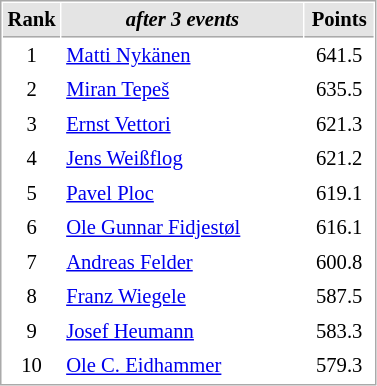<table cellspacing="1" cellpadding="3" style="border:1px solid #AAAAAA;font-size:86%">
<tr bgcolor="#E4E4E4">
<th style="border-bottom:1px solid #AAAAAA" width=10>Rank</th>
<th style="border-bottom:1px solid #AAAAAA" width=155><em>after 3 events</em></th>
<th style="border-bottom:1px solid #AAAAAA" width=40>Points</th>
</tr>
<tr>
<td align=center>1</td>
<td> <a href='#'>Matti Nykänen</a></td>
<td align=center>641.5</td>
</tr>
<tr>
<td align=center>2</td>
<td> <a href='#'>Miran Tepeš</a></td>
<td align=center>635.5</td>
</tr>
<tr>
<td align=center>3</td>
<td> <a href='#'>Ernst Vettori</a></td>
<td align=center>621.3</td>
</tr>
<tr>
<td align=center>4</td>
<td> <a href='#'>Jens Weißflog</a></td>
<td align=center>621.2</td>
</tr>
<tr>
<td align=center>5</td>
<td> <a href='#'>Pavel Ploc</a></td>
<td align=center>619.1</td>
</tr>
<tr>
<td align=center>6</td>
<td> <a href='#'>Ole Gunnar Fidjestøl</a></td>
<td align=center>616.1</td>
</tr>
<tr>
<td align=center>7</td>
<td> <a href='#'>Andreas Felder</a></td>
<td align=center>600.8</td>
</tr>
<tr>
<td align=center>8</td>
<td> <a href='#'>Franz Wiegele</a></td>
<td align=center>587.5</td>
</tr>
<tr>
<td align=center>9</td>
<td> <a href='#'>Josef Heumann</a></td>
<td align=center>583.3</td>
</tr>
<tr>
<td align=center>10</td>
<td> <a href='#'>Ole C. Eidhammer</a></td>
<td align=center>579.3</td>
</tr>
</table>
